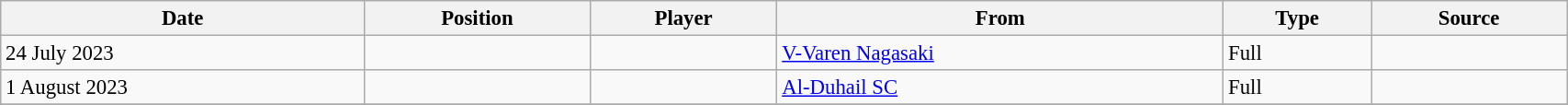<table class="wikitable sortable" style="width:90%; text-align:center; font-size:95%; text-align:left;">
<tr>
<th>Date</th>
<th>Position</th>
<th>Player</th>
<th>From</th>
<th>Type</th>
<th>Source</th>
</tr>
<tr>
<td>24 July 2023</td>
<td></td>
<td></td>
<td> <a href='#'>V-Varen Nagasaki</a></td>
<td>Full</td>
<td></td>
</tr>
<tr>
<td>1 August 2023</td>
<td></td>
<td></td>
<td> <a href='#'>Al-Duhail SC</a></td>
<td>Full</td>
<td></td>
</tr>
<tr>
</tr>
</table>
